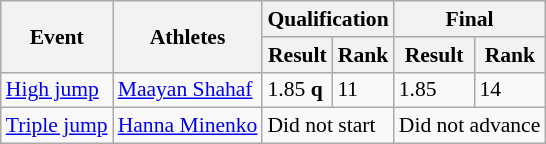<table class="wikitable" border="1" style="font-size:90%">
<tr>
<th rowspan=2>Event</th>
<th rowspan=2>Athletes</th>
<th colspan=2>Qualification</th>
<th colspan=2>Final</th>
</tr>
<tr>
<th>Result</th>
<th>Rank</th>
<th>Result</th>
<th>Rank</th>
</tr>
<tr>
<td><a href='#'>High jump</a></td>
<td><a href='#'>Maayan Shahaf</a></td>
<td>1.85 <strong>q</strong></td>
<td>11</td>
<td>1.85</td>
<td>14</td>
</tr>
<tr>
<td><a href='#'>Triple jump</a></td>
<td><a href='#'>Hanna Minenko</a></td>
<td colspan="2">Did not start</td>
<td colspan="2">Did not advance</td>
</tr>
</table>
